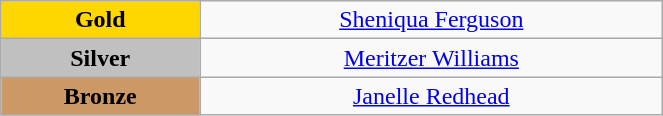<table class="wikitable" style="text-align:center; " width="35%">
<tr>
<td bgcolor="gold"><strong>Gold</strong></td>
<td><a href='#'>Sheniqua Ferguson</a><br>  <small><em></em></small></td>
</tr>
<tr>
<td bgcolor="silver"><strong>Silver</strong></td>
<td><a href='#'>Meritzer Williams</a><br>  <small><em></em></small></td>
</tr>
<tr>
<td bgcolor="CC9966"><strong>Bronze</strong></td>
<td><a href='#'>Janelle Redhead</a><br>  <small><em></em></small></td>
</tr>
</table>
